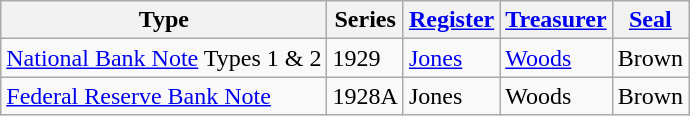<table class="wikitable sortable">
<tr>
<th>Type</th>
<th>Series</th>
<th><a href='#'>Register</a></th>
<th><a href='#'>Treasurer</a></th>
<th><a href='#'>Seal</a></th>
</tr>
<tr>
<td><a href='#'>National Bank Note</a> Types 1 & 2</td>
<td>1929</td>
<td><a href='#'>Jones</a></td>
<td><a href='#'>Woods</a></td>
<td>Brown</td>
</tr>
<tr>
<td><a href='#'>Federal Reserve Bank Note</a></td>
<td>1928A</td>
<td>Jones</td>
<td>Woods</td>
<td>Brown</td>
</tr>
</table>
